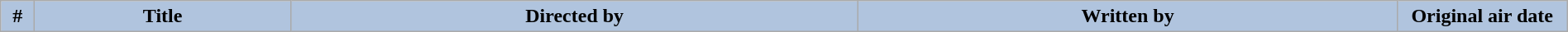<table class="wikitable plainrowheaders" width="100%" style="background: #FFFFFF;">
<tr>
<th style="background-color: #B0C4DE;" width="20">#</th>
<th ! style="background-color: #B0C4DE;">Title</th>
<th ! style="background-color: #B0C4DE;">Directed by</th>
<th ! style="background-color: #B0C4DE;">Written by</th>
<th ! style="background-color: #B0C4DE;" width="130">Original air date<br></th>
</tr>
</table>
